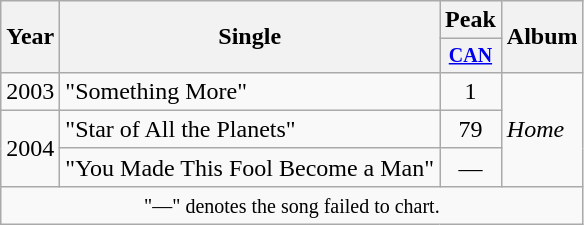<table class="wikitable" style="text-align:center;">
<tr>
<th rowspan="2">Year</th>
<th rowspan="2">Single</th>
<th>Peak</th>
<th rowspan="2">Album</th>
</tr>
<tr style="font-size:smaller;">
<th style="width:30px;"><a href='#'>CAN</a></th>
</tr>
<tr>
<td>2003</td>
<td style="text-align:left;">"Something More"</td>
<td>1</td>
<td style="text-align:left;" rowspan="3"><em>Home</em></td>
</tr>
<tr>
<td rowspan="2">2004</td>
<td style="text-align:left;">"Star of All the Planets"</td>
<td>79</td>
</tr>
<tr>
<td>"You Made This Fool Become a Man"</td>
<td>—</td>
</tr>
<tr>
<td style="text-align:center;" colspan="8"><small>"—" denotes the song failed to chart.</small></td>
</tr>
</table>
